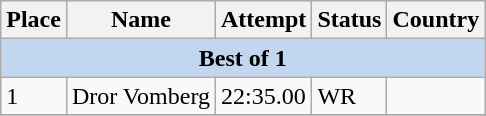<table class="wikitable sortable">
<tr>
<th>Place</th>
<th class="unsortable">Name</th>
<th>Attempt</th>
<th class="unsortable">Status</th>
<th class="unsortable">Country</th>
</tr>
<tr>
<th colspan="8" style="text-align:center; background:#C3D6EF;">Best of 1</th>
</tr>
<tr>
<td>1</td>
<td>Dror Vomberg</td>
<td>22:35.00</td>
<td>WR</td>
<td></td>
</tr>
<tr>
</tr>
</table>
